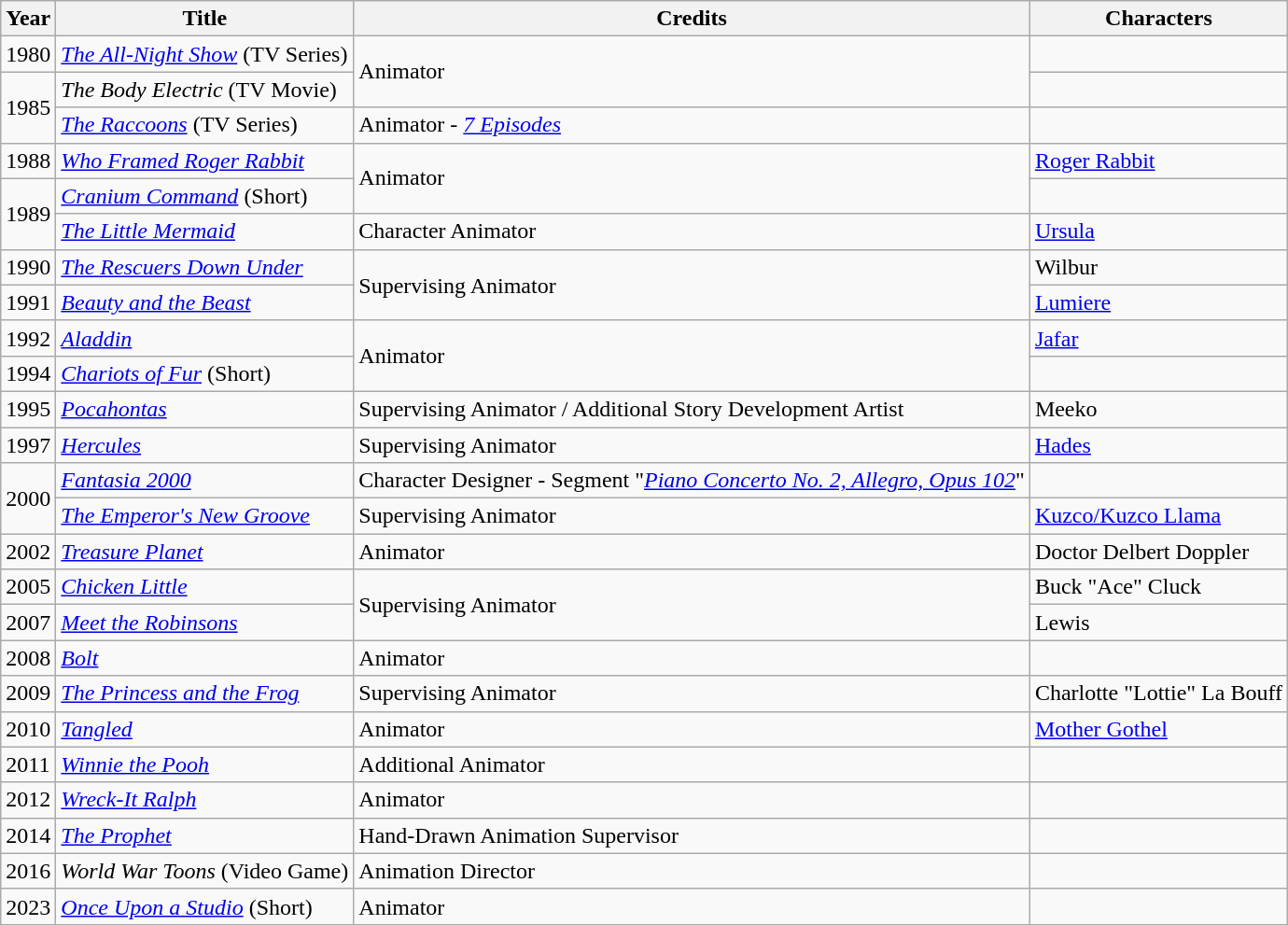<table class="wikitable sortable">
<tr>
<th>Year</th>
<th>Title</th>
<th>Credits</th>
<th>Characters</th>
</tr>
<tr>
<td>1980</td>
<td><em><a href='#'>The All-Night Show</a></em> (TV Series)</td>
<td rowspan="2">Animator</td>
<td></td>
</tr>
<tr>
<td rowspan="2">1985</td>
<td><em>The Body Electric</em> (TV Movie)</td>
<td></td>
</tr>
<tr>
<td><em><a href='#'>The Raccoons</a></em> (TV Series)</td>
<td>Animator - <em><a href='#'>7 Episodes</a></em></td>
<td></td>
</tr>
<tr>
<td>1988</td>
<td><em><a href='#'>Who Framed Roger Rabbit</a></em></td>
<td rowspan="2">Animator</td>
<td><a href='#'>Roger Rabbit</a></td>
</tr>
<tr>
<td rowspan="2">1989</td>
<td><em><a href='#'>Cranium Command</a></em> (Short)</td>
<td></td>
</tr>
<tr>
<td><em><a href='#'>The Little Mermaid</a></em></td>
<td>Character Animator</td>
<td><a href='#'>Ursula</a></td>
</tr>
<tr>
<td>1990</td>
<td><em><a href='#'>The Rescuers Down Under</a></em></td>
<td rowspan="2">Supervising Animator</td>
<td>Wilbur</td>
</tr>
<tr>
<td>1991</td>
<td><em><a href='#'>Beauty and the Beast</a></em></td>
<td><a href='#'>Lumiere</a></td>
</tr>
<tr>
<td>1992</td>
<td><em><a href='#'>Aladdin</a></em></td>
<td rowspan="2">Animator</td>
<td><a href='#'>Jafar</a></td>
</tr>
<tr>
<td>1994</td>
<td><em><a href='#'>Chariots of Fur</a></em> (Short)</td>
<td></td>
</tr>
<tr>
<td>1995</td>
<td><em><a href='#'>Pocahontas</a></em></td>
<td>Supervising Animator / Additional Story Development Artist</td>
<td>Meeko</td>
</tr>
<tr>
<td>1997</td>
<td><em><a href='#'>Hercules</a></em></td>
<td>Supervising Animator</td>
<td><a href='#'>Hades</a></td>
</tr>
<tr>
<td rowspan="2">2000</td>
<td><em><a href='#'>Fantasia 2000</a></em></td>
<td>Character Designer - Segment "<em><a href='#'>Piano Concerto No. 2, Allegro, Opus 102</a></em>"</td>
<td></td>
</tr>
<tr>
<td><em><a href='#'>The Emperor's New Groove</a></em></td>
<td>Supervising Animator</td>
<td><a href='#'>Kuzco/Kuzco Llama</a></td>
</tr>
<tr>
<td>2002</td>
<td><em><a href='#'>Treasure Planet</a></em></td>
<td>Animator</td>
<td>Doctor Delbert Doppler</td>
</tr>
<tr>
<td>2005</td>
<td><em><a href='#'>Chicken Little</a></em></td>
<td rowspan="2">Supervising Animator</td>
<td>Buck "Ace" Cluck</td>
</tr>
<tr>
<td>2007</td>
<td><em><a href='#'>Meet the Robinsons</a></em></td>
<td>Lewis</td>
</tr>
<tr>
<td>2008</td>
<td><em><a href='#'>Bolt</a></em></td>
<td>Animator</td>
<td></td>
</tr>
<tr>
<td>2009</td>
<td><em><a href='#'>The Princess and the Frog</a></em></td>
<td>Supervising Animator</td>
<td>Charlotte "Lottie" La Bouff</td>
</tr>
<tr>
<td>2010</td>
<td><em><a href='#'>Tangled</a></em></td>
<td>Animator</td>
<td><a href='#'>Mother Gothel</a></td>
</tr>
<tr>
<td>2011</td>
<td><em><a href='#'>Winnie the Pooh</a></em></td>
<td>Additional Animator</td>
<td></td>
</tr>
<tr>
<td>2012</td>
<td><em><a href='#'>Wreck-It Ralph</a></em></td>
<td>Animator</td>
<td></td>
</tr>
<tr>
<td>2014</td>
<td><em><a href='#'>The Prophet</a></em></td>
<td>Hand-Drawn Animation Supervisor</td>
<td></td>
</tr>
<tr>
<td>2016</td>
<td><em>World War Toons</em> (Video Game)</td>
<td>Animation Director</td>
<td></td>
</tr>
<tr>
<td>2023</td>
<td><em><a href='#'>Once Upon a Studio</a></em> (Short)</td>
<td>Animator</td>
<td></td>
</tr>
<tr>
</tr>
</table>
